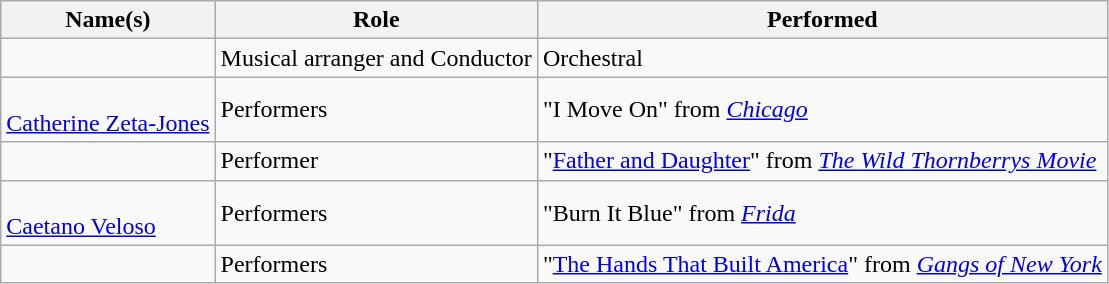<table class="wikitable sortable">
<tr>
<th>Name(s)</th>
<th>Role</th>
<th>Performed</th>
</tr>
<tr>
<td></td>
<td>Musical arranger and Conductor</td>
<td>Orchestral</td>
</tr>
<tr>
<td><br><a href='#'>Catherine Zeta-Jones</a></td>
<td>Performers</td>
<td>"I Move On" from <em><a href='#'>Chicago</a></em></td>
</tr>
<tr>
<td></td>
<td>Performer</td>
<td>"<a href='#'>Father and Daughter</a>" from <em><a href='#'>The Wild Thornberrys Movie</a></em></td>
</tr>
<tr>
<td><br><a href='#'>Caetano Veloso</a></td>
<td>Performers</td>
<td>"Burn It Blue" from <em><a href='#'>Frida</a></em></td>
</tr>
<tr>
<td></td>
<td>Performers</td>
<td>"<a href='#'>The Hands That Built America</a>" from <em><a href='#'>Gangs of New York</a></em></td>
</tr>
</table>
